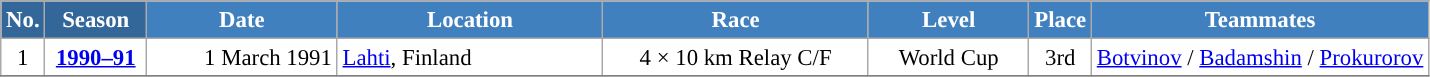<table class="wikitable sortable" style="font-size:95%; text-align:center; border:grey solid 1px; border-collapse:collapse; background:#ffffff;">
<tr style="background:#efefef;">
<th style="background-color:#369; color:white;">No.</th>
<th style="background-color:#369; color:white;">Season</th>
<th style="background-color:#4180be; color:white; width:120px;">Date</th>
<th style="background-color:#4180be; color:white; width:170px;">Location</th>
<th style="background-color:#4180be; color:white; width:170px;">Race</th>
<th style="background-color:#4180be; color:white; width:100px;">Level</th>
<th style="background-color:#4180be; color:white;">Place</th>
<th style="background-color:#4180be; color:white;">Teammates</th>
</tr>
<tr>
<td align=center>1</td>
<td rowspan=1 align=center><strong> <a href='#'>1990–91</a> </strong></td>
<td align=right>1 March 1991</td>
<td align=left> <a href='#'>Lahti</a>, Finland</td>
<td>4 × 10 km Relay C/F</td>
<td>World Cup</td>
<td>3rd</td>
<td><a href='#'>Botvinov</a> / <a href='#'>Badamshin</a> / <a href='#'>Prokurorov</a></td>
</tr>
<tr>
</tr>
</table>
